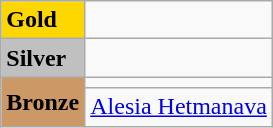<table class="wikitable">
<tr>
<td bgcolor="gold"><strong>Gold</strong></td>
<td></td>
</tr>
<tr>
<td bgcolor="silver"><strong>Silver</strong></td>
<td></td>
</tr>
<tr>
<td rowspan="2" bgcolor="#cc9966"><strong>Bronze</strong></td>
<td></td>
</tr>
<tr>
<td {{flagathlete> <a href='#'>Alesia Hetmanava</a> </td>
</tr>
</table>
